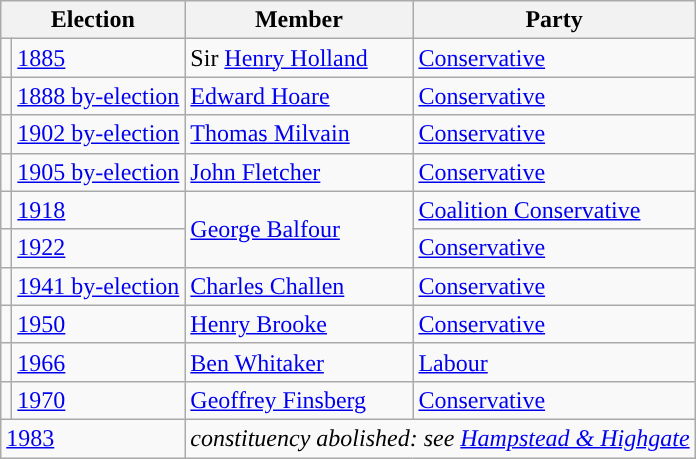<table class="wikitable">
<tr>
<th colspan="2">Election</th>
<th>Member</th>
<th>Party</th>
</tr>
<tr>
<td style="color:inherit;background-color: "></td>
<td><a href='#'>1885</a></td>
<td>Sir <a href='#'>Henry Holland</a></td>
<td><a href='#'>Conservative</a></td>
</tr>
<tr>
<td style="color:inherit;background-color: "></td>
<td><a href='#'>1888 by-election</a></td>
<td><a href='#'>Edward Hoare</a></td>
<td><a href='#'>Conservative</a></td>
</tr>
<tr>
<td style="color:inherit;background-color: "></td>
<td><a href='#'>1902 by-election</a></td>
<td><a href='#'>Thomas Milvain</a></td>
<td><a href='#'>Conservative</a></td>
</tr>
<tr>
<td style="color:inherit;background-color: "></td>
<td><a href='#'>1905 by-election</a></td>
<td><a href='#'>John Fletcher</a></td>
<td><a href='#'>Conservative</a></td>
</tr>
<tr>
<td style="color:inherit;background-color: "></td>
<td><a href='#'>1918</a></td>
<td rowspan="2"><a href='#'>George Balfour</a></td>
<td><a href='#'>Coalition Conservative</a></td>
</tr>
<tr>
<td style="color:inherit;background-color: "></td>
<td><a href='#'>1922</a></td>
<td><a href='#'>Conservative</a></td>
</tr>
<tr>
<td style="color:inherit;background-color: "></td>
<td><a href='#'>1941 by-election</a></td>
<td><a href='#'>Charles Challen</a></td>
<td><a href='#'>Conservative</a></td>
</tr>
<tr>
<td style="color:inherit;background-color: "></td>
<td><a href='#'>1950</a></td>
<td><a href='#'>Henry Brooke</a></td>
<td><a href='#'>Conservative</a></td>
</tr>
<tr>
<td style="color:inherit;background-color: "></td>
<td><a href='#'>1966</a></td>
<td><a href='#'>Ben Whitaker</a></td>
<td><a href='#'>Labour</a></td>
</tr>
<tr>
<td style="color:inherit;background-color: "></td>
<td><a href='#'>1970</a></td>
<td><a href='#'>Geoffrey Finsberg</a></td>
<td><a href='#'>Conservative</a></td>
</tr>
<tr>
<td colspan="2"><a href='#'>1983</a></td>
<td colspan="2"><em>constituency abolished: see <a href='#'>Hampstead & Highgate</a></em></td>
</tr>
</table>
